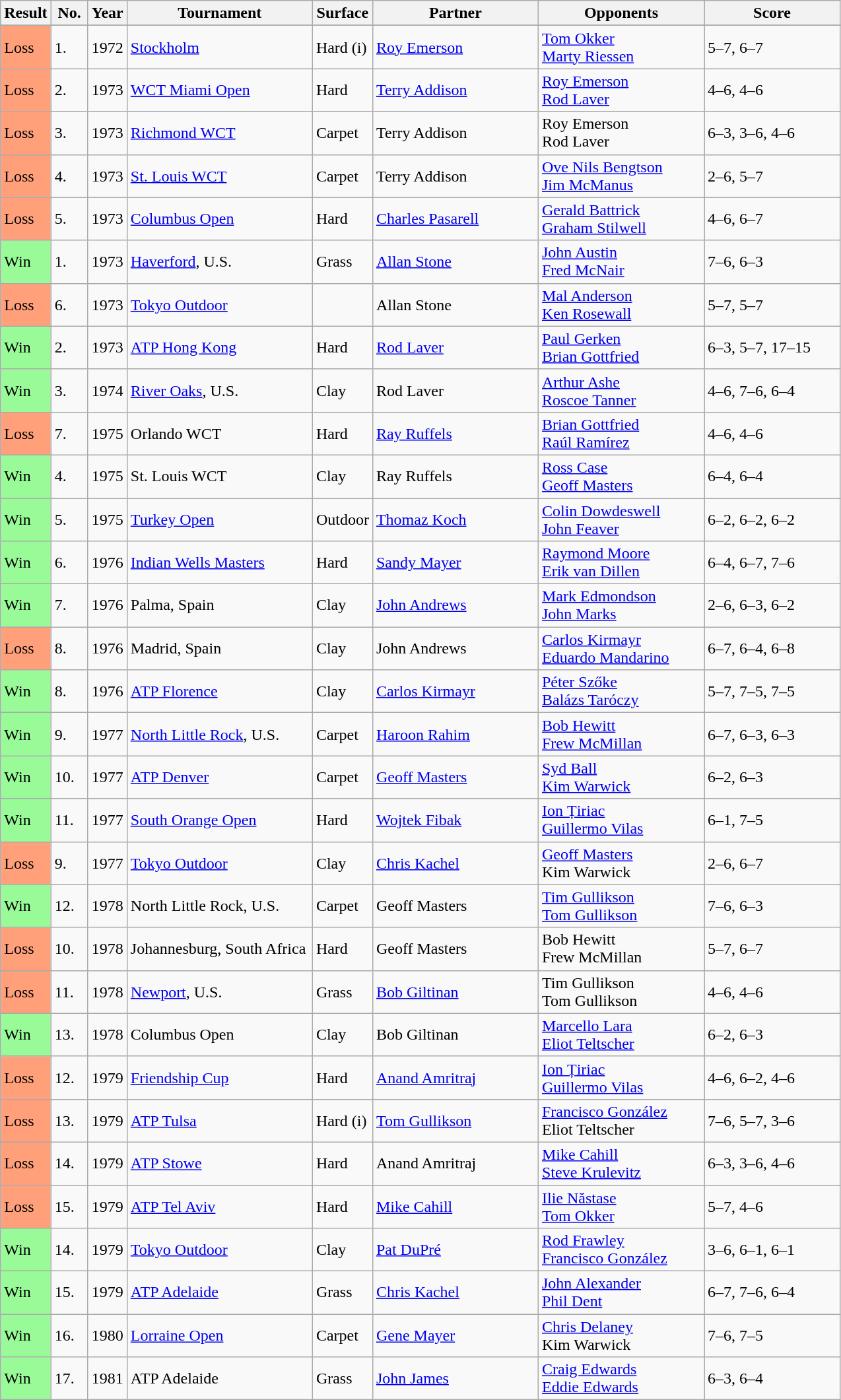<table class="sortable wikitable">
<tr>
<th>Result</th>
<th style="width:30px" class="unsortable">No.</th>
<th style="width:30px">Year</th>
<th style="width:180px">Tournament</th>
<th style="width:50px">Surface</th>
<th style="width:160px">Partner</th>
<th style="width:160px">Opponents</th>
<th style="width:130px" class="unsortable">Score</th>
</tr>
<tr>
</tr>
<tr>
<td style="background:#ffa07a;">Loss</td>
<td>1.</td>
<td>1972</td>
<td><a href='#'>Stockholm</a></td>
<td>Hard (i)</td>
<td> <a href='#'>Roy Emerson</a></td>
<td> <a href='#'>Tom Okker</a> <br>  <a href='#'>Marty Riessen</a></td>
<td>5–7, 6–7</td>
</tr>
<tr>
<td style="background:#ffa07a;">Loss</td>
<td>2.</td>
<td>1973</td>
<td><a href='#'>WCT Miami Open</a></td>
<td>Hard</td>
<td> <a href='#'>Terry Addison</a></td>
<td> <a href='#'>Roy Emerson</a> <br>  <a href='#'>Rod Laver</a></td>
<td>4–6, 4–6</td>
</tr>
<tr>
<td style="background:#ffa07a;">Loss</td>
<td>3.</td>
<td>1973</td>
<td><a href='#'>Richmond WCT</a></td>
<td>Carpet</td>
<td> Terry Addison</td>
<td> Roy Emerson <br>  Rod Laver</td>
<td>6–3, 3–6, 4–6</td>
</tr>
<tr>
<td style="background:#ffa07a;">Loss</td>
<td>4.</td>
<td>1973</td>
<td><a href='#'>St. Louis WCT</a></td>
<td>Carpet</td>
<td> Terry Addison</td>
<td> <a href='#'>Ove Nils Bengtson</a> <br>  <a href='#'>Jim McManus</a></td>
<td>2–6, 5–7</td>
</tr>
<tr>
<td style="background:#ffa07a;">Loss</td>
<td>5.</td>
<td>1973</td>
<td><a href='#'>Columbus Open</a></td>
<td>Hard</td>
<td> <a href='#'>Charles Pasarell</a></td>
<td> <a href='#'>Gerald Battrick</a> <br>  <a href='#'>Graham Stilwell</a></td>
<td>4–6, 6–7</td>
</tr>
<tr>
<td style="background:#98fb98;">Win</td>
<td>1.</td>
<td>1973</td>
<td><a href='#'>Haverford</a>, U.S.</td>
<td>Grass</td>
<td> <a href='#'>Allan Stone</a></td>
<td> <a href='#'>John Austin</a> <br>  <a href='#'>Fred McNair</a></td>
<td>7–6, 6–3</td>
</tr>
<tr>
<td style="background:#ffa07a;">Loss</td>
<td>6.</td>
<td>1973</td>
<td><a href='#'>Tokyo Outdoor</a></td>
<td></td>
<td> Allan Stone</td>
<td> <a href='#'>Mal Anderson</a> <br>  <a href='#'>Ken Rosewall</a></td>
<td>5–7, 5–7</td>
</tr>
<tr>
<td style="background:#98fb98;">Win</td>
<td>2.</td>
<td>1973</td>
<td><a href='#'>ATP Hong Kong</a></td>
<td>Hard</td>
<td> <a href='#'>Rod Laver</a></td>
<td> <a href='#'>Paul Gerken</a> <br>  <a href='#'>Brian Gottfried</a></td>
<td>6–3, 5–7, 17–15</td>
</tr>
<tr>
<td style="background:#98fb98;">Win</td>
<td>3.</td>
<td>1974</td>
<td><a href='#'>River Oaks</a>, U.S.</td>
<td>Clay</td>
<td> Rod Laver</td>
<td> <a href='#'>Arthur Ashe</a> <br>  <a href='#'>Roscoe Tanner</a></td>
<td>4–6, 7–6, 6–4</td>
</tr>
<tr>
<td style="background:#ffa07a;">Loss</td>
<td>7.</td>
<td>1975</td>
<td>Orlando WCT</td>
<td>Hard</td>
<td> <a href='#'>Ray Ruffels</a></td>
<td> <a href='#'>Brian Gottfried</a> <br>  <a href='#'>Raúl Ramírez</a></td>
<td>4–6, 4–6</td>
</tr>
<tr>
<td style="background:#98fb98;">Win</td>
<td>4.</td>
<td>1975</td>
<td>St. Louis WCT</td>
<td>Clay</td>
<td> Ray Ruffels</td>
<td> <a href='#'>Ross Case</a> <br>  <a href='#'>Geoff Masters</a></td>
<td>6–4, 6–4</td>
</tr>
<tr>
<td style="background:#98fb98;">Win</td>
<td>5.</td>
<td>1975</td>
<td><a href='#'>Turkey Open</a></td>
<td>Outdoor</td>
<td> <a href='#'>Thomaz Koch</a></td>
<td> <a href='#'>Colin Dowdeswell</a> <br>  <a href='#'>John Feaver</a></td>
<td>6–2, 6–2, 6–2</td>
</tr>
<tr>
<td style="background:#98fb98;">Win</td>
<td>6.</td>
<td>1976</td>
<td><a href='#'>Indian Wells Masters</a></td>
<td>Hard</td>
<td> <a href='#'>Sandy Mayer</a></td>
<td> <a href='#'>Raymond Moore</a> <br>  <a href='#'>Erik van Dillen</a></td>
<td>6–4, 6–7, 7–6</td>
</tr>
<tr>
<td style="background:#98fb98;">Win</td>
<td>7.</td>
<td>1976</td>
<td>Palma, Spain</td>
<td>Clay</td>
<td> <a href='#'>John Andrews</a></td>
<td> <a href='#'>Mark Edmondson</a> <br>  <a href='#'>John Marks</a></td>
<td>2–6, 6–3, 6–2</td>
</tr>
<tr>
<td style="background:#ffa07a;">Loss</td>
<td>8.</td>
<td>1976</td>
<td>Madrid, Spain</td>
<td>Clay</td>
<td> John Andrews</td>
<td> <a href='#'>Carlos Kirmayr</a> <br>  <a href='#'>Eduardo Mandarino</a></td>
<td>6–7, 6–4, 6–8</td>
</tr>
<tr>
<td style="background:#98fb98;">Win</td>
<td>8.</td>
<td>1976</td>
<td><a href='#'>ATP Florence</a></td>
<td>Clay</td>
<td> <a href='#'>Carlos Kirmayr</a></td>
<td> <a href='#'>Péter Szőke</a> <br>  <a href='#'>Balázs Taróczy</a></td>
<td>5–7, 7–5, 7–5</td>
</tr>
<tr>
<td style="background:#98fb98;">Win</td>
<td>9.</td>
<td>1977</td>
<td><a href='#'>North Little Rock</a>, U.S.</td>
<td>Carpet</td>
<td> <a href='#'>Haroon Rahim</a></td>
<td> <a href='#'>Bob Hewitt</a> <br>  <a href='#'>Frew McMillan</a></td>
<td>6–7, 6–3, 6–3</td>
</tr>
<tr>
<td style="background:#98fb98;">Win</td>
<td>10.</td>
<td>1977</td>
<td><a href='#'>ATP Denver</a></td>
<td>Carpet</td>
<td> <a href='#'>Geoff Masters</a></td>
<td> <a href='#'>Syd Ball</a> <br>  <a href='#'>Kim Warwick</a></td>
<td>6–2, 6–3</td>
</tr>
<tr>
<td style="background:#98fb98;">Win</td>
<td>11.</td>
<td>1977</td>
<td><a href='#'>South Orange Open</a></td>
<td>Hard</td>
<td> <a href='#'>Wojtek Fibak</a></td>
<td> <a href='#'>Ion Țiriac</a> <br>  <a href='#'>Guillermo Vilas</a></td>
<td>6–1, 7–5</td>
</tr>
<tr>
<td style="background:#ffa07a;">Loss</td>
<td>9.</td>
<td>1977</td>
<td><a href='#'>Tokyo Outdoor</a></td>
<td>Clay</td>
<td> <a href='#'>Chris Kachel</a></td>
<td> <a href='#'>Geoff Masters</a> <br>  Kim Warwick</td>
<td>2–6, 6–7</td>
</tr>
<tr>
<td style="background:#98fb98;">Win</td>
<td>12.</td>
<td>1978</td>
<td>North Little Rock, U.S.</td>
<td>Carpet</td>
<td> Geoff Masters</td>
<td> <a href='#'>Tim Gullikson</a> <br>  <a href='#'>Tom Gullikson</a></td>
<td>7–6, 6–3</td>
</tr>
<tr>
<td style="background:#ffa07a;">Loss</td>
<td>10.</td>
<td>1978</td>
<td>Johannesburg, South Africa</td>
<td>Hard</td>
<td> Geoff Masters</td>
<td> Bob Hewitt <br>  Frew McMillan</td>
<td>5–7, 6–7</td>
</tr>
<tr>
<td style="background:#ffa07a;">Loss</td>
<td>11.</td>
<td>1978</td>
<td><a href='#'>Newport</a>, U.S.</td>
<td>Grass</td>
<td> <a href='#'>Bob Giltinan</a></td>
<td> Tim Gullikson <br>  Tom Gullikson</td>
<td>4–6, 4–6</td>
</tr>
<tr>
<td style="background:#98fb98;">Win</td>
<td>13.</td>
<td>1978</td>
<td>Columbus Open</td>
<td>Clay</td>
<td> Bob Giltinan</td>
<td> <a href='#'>Marcello Lara</a> <br>  <a href='#'>Eliot Teltscher</a></td>
<td>6–2, 6–3</td>
</tr>
<tr>
<td style="background:#ffa07a;">Loss</td>
<td>12.</td>
<td>1979</td>
<td><a href='#'>Friendship Cup</a></td>
<td>Hard</td>
<td> <a href='#'>Anand Amritraj</a></td>
<td> <a href='#'>Ion Țiriac</a> <br>  <a href='#'>Guillermo Vilas</a></td>
<td>4–6, 6–2, 4–6</td>
</tr>
<tr>
<td style="background:#ffa07a;">Loss</td>
<td>13.</td>
<td>1979</td>
<td><a href='#'>ATP Tulsa</a></td>
<td>Hard (i)</td>
<td> <a href='#'>Tom Gullikson</a></td>
<td> <a href='#'>Francisco González</a> <br>  Eliot Teltscher</td>
<td>7–6, 5–7, 3–6</td>
</tr>
<tr>
<td style="background:#ffa07a;">Loss</td>
<td>14.</td>
<td>1979</td>
<td><a href='#'>ATP Stowe</a></td>
<td>Hard</td>
<td> Anand Amritraj</td>
<td> <a href='#'>Mike Cahill</a> <br>  <a href='#'>Steve Krulevitz</a></td>
<td>6–3, 3–6, 4–6</td>
</tr>
<tr>
<td style="background:#ffa07a;">Loss</td>
<td>15.</td>
<td>1979</td>
<td><a href='#'>ATP Tel Aviv</a></td>
<td>Hard</td>
<td> <a href='#'>Mike Cahill</a></td>
<td> <a href='#'>Ilie Năstase</a> <br>  <a href='#'>Tom Okker</a></td>
<td>5–7, 4–6</td>
</tr>
<tr>
<td style="background:#98fb98;">Win</td>
<td>14.</td>
<td>1979</td>
<td><a href='#'>Tokyo Outdoor</a></td>
<td>Clay</td>
<td> <a href='#'>Pat DuPré</a></td>
<td> <a href='#'>Rod Frawley</a> <br>  <a href='#'>Francisco González</a></td>
<td>3–6, 6–1, 6–1</td>
</tr>
<tr>
<td style="background:#98fb98;">Win</td>
<td>15.</td>
<td>1979</td>
<td><a href='#'>ATP Adelaide</a></td>
<td>Grass</td>
<td> <a href='#'>Chris Kachel</a></td>
<td> <a href='#'>John Alexander</a> <br>  <a href='#'>Phil Dent</a></td>
<td>6–7, 7–6, 6–4</td>
</tr>
<tr>
<td style="background:#98fb98;">Win</td>
<td>16.</td>
<td>1980</td>
<td><a href='#'>Lorraine Open</a></td>
<td>Carpet</td>
<td> <a href='#'>Gene Mayer</a></td>
<td> <a href='#'>Chris Delaney</a> <br>  Kim Warwick</td>
<td>7–6, 7–5</td>
</tr>
<tr>
<td style="background:#98fb98;">Win</td>
<td>17.</td>
<td>1981</td>
<td>ATP Adelaide</td>
<td>Grass</td>
<td> <a href='#'>John James</a></td>
<td> <a href='#'>Craig Edwards</a> <br>  <a href='#'>Eddie Edwards</a></td>
<td>6–3, 6–4</td>
</tr>
</table>
